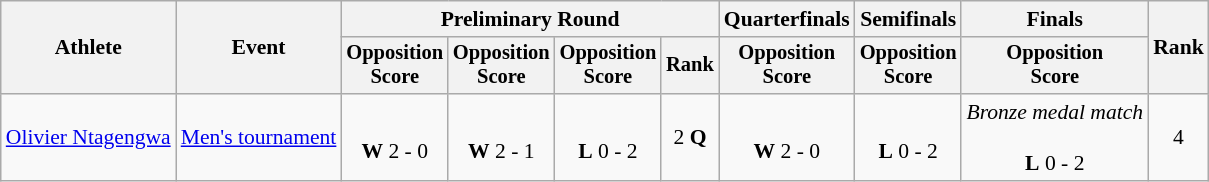<table class=wikitable style="font-size:90%; text-align:center">
<tr>
<th rowspan="2">Athlete</th>
<th rowspan="2">Event</th>
<th colspan=4>Preliminary Round</th>
<th>Quarterfinals</th>
<th>Semifinals</th>
<th>Finals</th>
<th rowspan=2>Rank</th>
</tr>
<tr style=font-size:95%>
<th>Opposition<br>Score</th>
<th>Opposition<br>Score</th>
<th>Opposition<br>Score</th>
<th>Rank</th>
<th>Opposition<br>Score</th>
<th>Opposition<br>Score</th>
<th>Opposition<br>Score</th>
</tr>
<tr>
<td align=left><a href='#'>Olivier Ntagengwa</a><br></td>
<td align=left><a href='#'>Men's tournament</a></td>
<td><br><strong>W</strong> 2 - 0</td>
<td><br><strong>W</strong> 2 - 1</td>
<td><br><strong>L</strong> 0 - 2</td>
<td>2 <strong>Q</strong></td>
<td><br><strong>W</strong> 2 - 0</td>
<td><br><strong>L</strong> 0 - 2</td>
<td><em>Bronze medal match</em><br><br><strong>L</strong> 0 - 2</td>
<td>4</td>
</tr>
</table>
